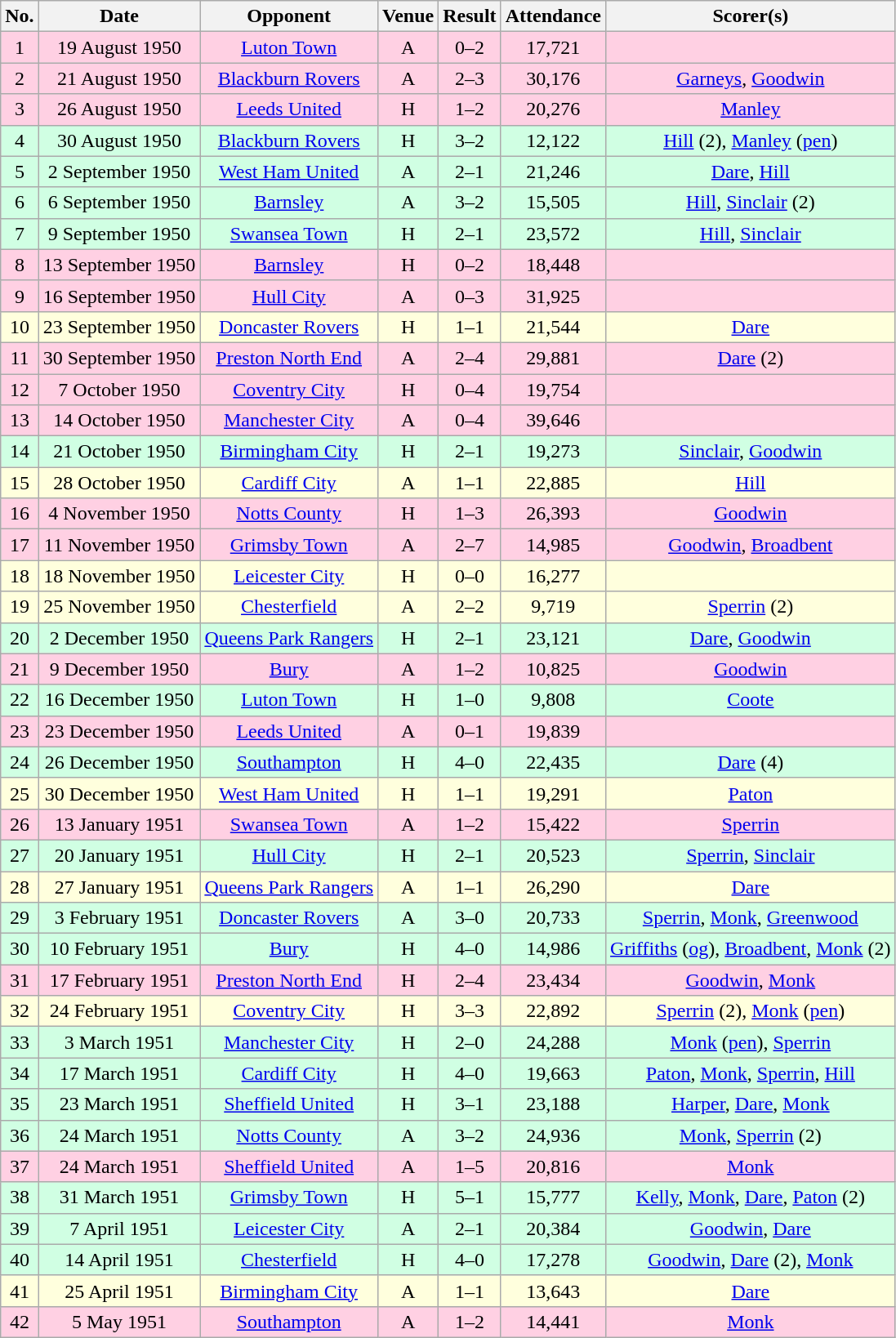<table class="wikitable sortable" style="text-align:center;">
<tr>
<th>No.</th>
<th>Date</th>
<th>Opponent</th>
<th>Venue</th>
<th>Result</th>
<th>Attendance</th>
<th>Scorer(s)</th>
</tr>
<tr style="background:#ffd0e3;">
<td>1</td>
<td>19 August 1950</td>
<td><a href='#'>Luton Town</a></td>
<td>A</td>
<td>0–2</td>
<td>17,721</td>
<td></td>
</tr>
<tr style="background:#ffd0e3;">
<td>2</td>
<td>21 August 1950</td>
<td><a href='#'>Blackburn Rovers</a></td>
<td>A</td>
<td>2–3</td>
<td>30,176</td>
<td><a href='#'>Garneys</a>, <a href='#'>Goodwin</a></td>
</tr>
<tr style="background:#ffd0e3;">
<td>3</td>
<td>26 August 1950</td>
<td><a href='#'>Leeds United</a></td>
<td>H</td>
<td>1–2</td>
<td>20,276</td>
<td><a href='#'>Manley</a></td>
</tr>
<tr style="background:#d0ffe3;">
<td>4</td>
<td>30 August 1950</td>
<td><a href='#'>Blackburn Rovers</a></td>
<td>H</td>
<td>3–2</td>
<td>12,122</td>
<td><a href='#'>Hill</a> (2), <a href='#'>Manley</a> (<a href='#'>pen</a>)</td>
</tr>
<tr style="background:#d0ffe3;">
<td>5</td>
<td>2 September 1950</td>
<td><a href='#'>West Ham United</a></td>
<td>A</td>
<td>2–1</td>
<td>21,246</td>
<td><a href='#'>Dare</a>, <a href='#'>Hill</a></td>
</tr>
<tr style="background:#d0ffe3;">
<td>6</td>
<td>6 September 1950</td>
<td><a href='#'>Barnsley</a></td>
<td>A</td>
<td>3–2</td>
<td>15,505</td>
<td><a href='#'>Hill</a>, <a href='#'>Sinclair</a> (2)</td>
</tr>
<tr style="background:#d0ffe3;">
<td>7</td>
<td>9 September 1950</td>
<td><a href='#'>Swansea Town</a></td>
<td>H</td>
<td>2–1</td>
<td>23,572</td>
<td><a href='#'>Hill</a>, <a href='#'>Sinclair</a></td>
</tr>
<tr style="background:#ffd0e3;">
<td>8</td>
<td>13 September 1950</td>
<td><a href='#'>Barnsley</a></td>
<td>H</td>
<td>0–2</td>
<td>18,448</td>
<td></td>
</tr>
<tr style="background:#ffd0e3;">
<td>9</td>
<td>16 September 1950</td>
<td><a href='#'>Hull City</a></td>
<td>A</td>
<td>0–3</td>
<td>31,925</td>
<td></td>
</tr>
<tr style="background:#ffd;">
<td>10</td>
<td>23 September 1950</td>
<td><a href='#'>Doncaster Rovers</a></td>
<td>H</td>
<td>1–1</td>
<td>21,544</td>
<td><a href='#'>Dare</a></td>
</tr>
<tr style="background:#ffd0e3;">
<td>11</td>
<td>30 September 1950</td>
<td><a href='#'>Preston North End</a></td>
<td>A</td>
<td>2–4</td>
<td>29,881</td>
<td><a href='#'>Dare</a> (2)</td>
</tr>
<tr style="background:#ffd0e3;">
<td>12</td>
<td>7 October 1950</td>
<td><a href='#'>Coventry City</a></td>
<td>H</td>
<td>0–4</td>
<td>19,754</td>
<td></td>
</tr>
<tr style="background:#ffd0e3;">
<td>13</td>
<td>14 October 1950</td>
<td><a href='#'>Manchester City</a></td>
<td>A</td>
<td>0–4</td>
<td>39,646</td>
<td></td>
</tr>
<tr style="background:#d0ffe3;">
<td>14</td>
<td>21 October 1950</td>
<td><a href='#'>Birmingham City</a></td>
<td>H</td>
<td>2–1</td>
<td>19,273</td>
<td><a href='#'>Sinclair</a>, <a href='#'>Goodwin</a></td>
</tr>
<tr style="background:#ffd;">
<td>15</td>
<td>28 October 1950</td>
<td><a href='#'>Cardiff City</a></td>
<td>A</td>
<td>1–1</td>
<td>22,885</td>
<td><a href='#'>Hill</a></td>
</tr>
<tr style="background:#ffd0e3;">
<td>16</td>
<td>4 November 1950</td>
<td><a href='#'>Notts County</a></td>
<td>H</td>
<td>1–3</td>
<td>26,393</td>
<td><a href='#'>Goodwin</a></td>
</tr>
<tr style="background:#ffd0e3;">
<td>17</td>
<td>11 November 1950</td>
<td><a href='#'>Grimsby Town</a></td>
<td>A</td>
<td>2–7</td>
<td>14,985</td>
<td><a href='#'>Goodwin</a>, <a href='#'>Broadbent</a></td>
</tr>
<tr style="background:#ffd;">
<td>18</td>
<td>18 November 1950</td>
<td><a href='#'>Leicester City</a></td>
<td>H</td>
<td>0–0</td>
<td>16,277</td>
<td></td>
</tr>
<tr style="background:#ffd;">
<td>19</td>
<td>25 November 1950</td>
<td><a href='#'>Chesterfield</a></td>
<td>A</td>
<td>2–2</td>
<td>9,719</td>
<td><a href='#'>Sperrin</a> (2)</td>
</tr>
<tr style="background:#d0ffe3;">
<td>20</td>
<td>2 December 1950</td>
<td><a href='#'>Queens Park Rangers</a></td>
<td>H</td>
<td>2–1</td>
<td>23,121</td>
<td><a href='#'>Dare</a>, <a href='#'>Goodwin</a></td>
</tr>
<tr style="background:#ffd0e3;">
<td>21</td>
<td>9 December 1950</td>
<td><a href='#'>Bury</a></td>
<td>A</td>
<td>1–2</td>
<td>10,825</td>
<td><a href='#'>Goodwin</a></td>
</tr>
<tr style="background:#d0ffe3;">
<td>22</td>
<td>16 December 1950</td>
<td><a href='#'>Luton Town</a></td>
<td>H</td>
<td>1–0</td>
<td>9,808</td>
<td><a href='#'>Coote</a></td>
</tr>
<tr style="background:#ffd0e3;">
<td>23</td>
<td>23 December 1950</td>
<td><a href='#'>Leeds United</a></td>
<td>A</td>
<td>0–1</td>
<td>19,839</td>
<td></td>
</tr>
<tr style="background:#d0ffe3;">
<td>24</td>
<td>26 December 1950</td>
<td><a href='#'>Southampton</a></td>
<td>H</td>
<td>4–0</td>
<td>22,435</td>
<td><a href='#'>Dare</a> (4)</td>
</tr>
<tr style="background:#ffd;">
<td>25</td>
<td>30 December 1950</td>
<td><a href='#'>West Ham United</a></td>
<td>H</td>
<td>1–1</td>
<td>19,291</td>
<td><a href='#'>Paton</a></td>
</tr>
<tr style="background:#ffd0e3;">
<td>26</td>
<td>13 January 1951</td>
<td><a href='#'>Swansea Town</a></td>
<td>A</td>
<td>1–2</td>
<td>15,422</td>
<td><a href='#'>Sperrin</a></td>
</tr>
<tr style="background:#d0ffe3;">
<td>27</td>
<td>20 January 1951</td>
<td><a href='#'>Hull City</a></td>
<td>H</td>
<td>2–1</td>
<td>20,523</td>
<td><a href='#'>Sperrin</a>, <a href='#'>Sinclair</a></td>
</tr>
<tr style="background:#ffd;">
<td>28</td>
<td>27 January 1951</td>
<td><a href='#'>Queens Park Rangers</a></td>
<td>A</td>
<td>1–1</td>
<td>26,290</td>
<td><a href='#'>Dare</a></td>
</tr>
<tr style="background:#d0ffe3;">
<td>29</td>
<td>3 February 1951</td>
<td><a href='#'>Doncaster Rovers</a></td>
<td>A</td>
<td>3–0</td>
<td>20,733</td>
<td><a href='#'>Sperrin</a>, <a href='#'>Monk</a>, <a href='#'>Greenwood</a></td>
</tr>
<tr style="background:#d0ffe3;">
<td>30</td>
<td>10 February 1951</td>
<td><a href='#'>Bury</a></td>
<td>H</td>
<td>4–0</td>
<td>14,986</td>
<td><a href='#'>Griffiths</a> (<a href='#'>og</a>), <a href='#'>Broadbent</a>, <a href='#'>Monk</a> (2)</td>
</tr>
<tr style="background:#ffd0e3;">
<td>31</td>
<td>17 February 1951</td>
<td><a href='#'>Preston North End</a></td>
<td>H</td>
<td>2–4</td>
<td>23,434</td>
<td><a href='#'>Goodwin</a>, <a href='#'>Monk</a></td>
</tr>
<tr style="background:#ffd;">
<td>32</td>
<td>24 February 1951</td>
<td><a href='#'>Coventry City</a></td>
<td>H</td>
<td>3–3</td>
<td>22,892</td>
<td><a href='#'>Sperrin</a> (2), <a href='#'>Monk</a> (<a href='#'>pen</a>)</td>
</tr>
<tr style="background:#d0ffe3;">
<td>33</td>
<td>3 March 1951</td>
<td><a href='#'>Manchester City</a></td>
<td>H</td>
<td>2–0</td>
<td>24,288</td>
<td><a href='#'>Monk</a> (<a href='#'>pen</a>), <a href='#'>Sperrin</a></td>
</tr>
<tr style="background:#d0ffe3;">
<td>34</td>
<td>17 March 1951</td>
<td><a href='#'>Cardiff City</a></td>
<td>H</td>
<td>4–0</td>
<td>19,663</td>
<td><a href='#'>Paton</a>, <a href='#'>Monk</a>, <a href='#'>Sperrin</a>, <a href='#'>Hill</a></td>
</tr>
<tr style="background:#d0ffe3;">
<td>35</td>
<td>23 March 1951</td>
<td><a href='#'>Sheffield United</a></td>
<td>H</td>
<td>3–1</td>
<td>23,188</td>
<td><a href='#'>Harper</a>, <a href='#'>Dare</a>, <a href='#'>Monk</a></td>
</tr>
<tr style="background:#d0ffe3;">
<td>36</td>
<td>24 March 1951</td>
<td><a href='#'>Notts County</a></td>
<td>A</td>
<td>3–2</td>
<td>24,936</td>
<td><a href='#'>Monk</a>, <a href='#'>Sperrin</a> (2)</td>
</tr>
<tr style="background:#ffd0e3;">
<td>37</td>
<td>24 March 1951</td>
<td><a href='#'>Sheffield United</a></td>
<td>A</td>
<td>1–5</td>
<td>20,816</td>
<td><a href='#'>Monk</a></td>
</tr>
<tr style="background:#d0ffe3;">
<td>38</td>
<td>31 March 1951</td>
<td><a href='#'>Grimsby Town</a></td>
<td>H</td>
<td>5–1</td>
<td>15,777</td>
<td><a href='#'>Kelly</a>, <a href='#'>Monk</a>, <a href='#'>Dare</a>, <a href='#'>Paton</a> (2)</td>
</tr>
<tr style="background:#d0ffe3;">
<td>39</td>
<td>7 April 1951</td>
<td><a href='#'>Leicester City</a></td>
<td>A</td>
<td>2–1</td>
<td>20,384</td>
<td><a href='#'>Goodwin</a>, <a href='#'>Dare</a></td>
</tr>
<tr style="background:#d0ffe3;">
<td>40</td>
<td>14 April 1951</td>
<td><a href='#'>Chesterfield</a></td>
<td>H</td>
<td>4–0</td>
<td>17,278</td>
<td><a href='#'>Goodwin</a>, <a href='#'>Dare</a> (2), <a href='#'>Monk</a></td>
</tr>
<tr style="background:#ffd;">
<td>41</td>
<td>25 April 1951</td>
<td><a href='#'>Birmingham City</a></td>
<td>A</td>
<td>1–1</td>
<td>13,643</td>
<td><a href='#'>Dare</a></td>
</tr>
<tr style="background:#ffd0e3;">
<td>42</td>
<td>5 May 1951</td>
<td><a href='#'>Southampton</a></td>
<td>A</td>
<td>1–2</td>
<td>14,441</td>
<td><a href='#'>Monk</a></td>
</tr>
</table>
